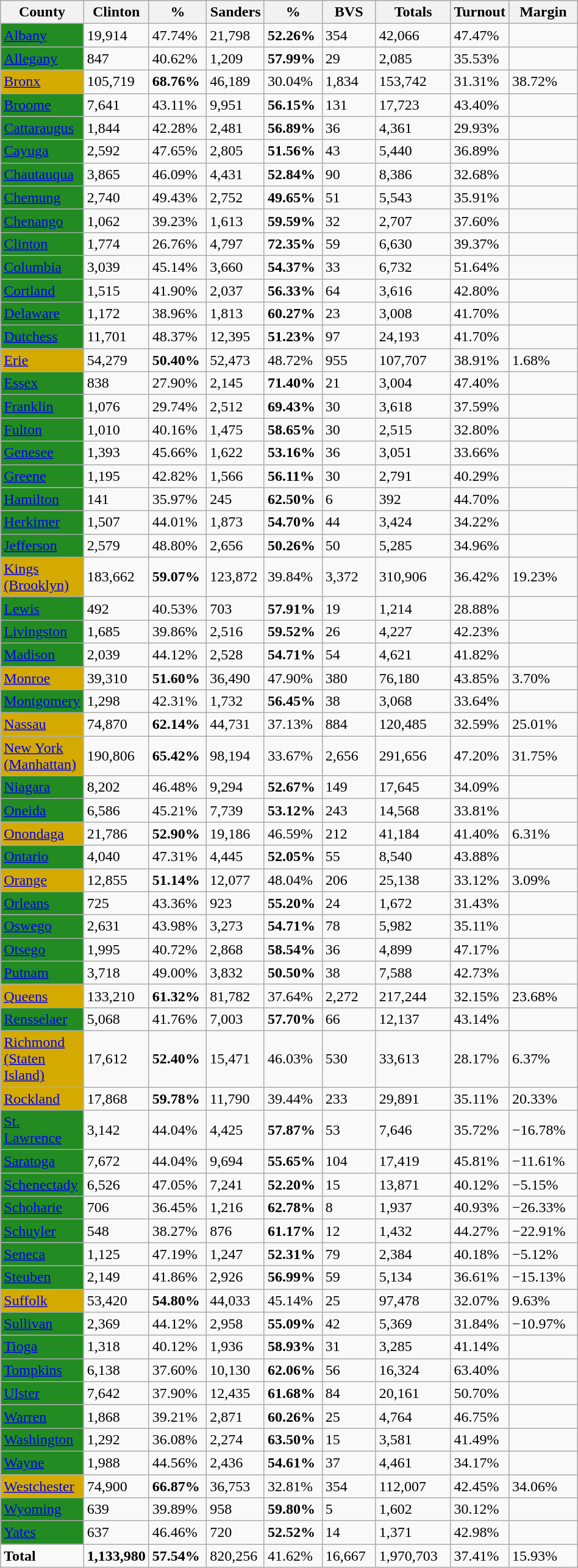<table style="width:50%;" class="wikitable sortable">
<tr style="background:lightgrey;">
<th style="width:10%;">County</th>
<th style="width:10%;">Clinton</th>
<th style="width:10%;">%</th>
<th style="width:10%;">Sanders</th>
<th style="width:10%;">%</th>
<th>BVS</th>
<th>Totals</th>
<th style="width:10%;">Turnout</th>
<th>Margin</th>
</tr>
<tr>
<td style="background:#228B22;"><a href='#'>Albany</a></td>
<td>19,914</td>
<td>47.74%</td>
<td>21,798</td>
<td><strong>52.26%</strong></td>
<td>354</td>
<td>42,066</td>
<td>47.47%</td>
<td></td>
</tr>
<tr>
<td style="background:#228B22;"><a href='#'>Allegany</a></td>
<td>847</td>
<td>40.62%</td>
<td>1,209</td>
<td><strong>57.99%</strong></td>
<td>29</td>
<td>2,085</td>
<td>35.53%</td>
<td></td>
</tr>
<tr>
<td style="background:#D4AA00;"><a href='#'>Bronx</a></td>
<td>105,719</td>
<td><strong>68.76%</strong></td>
<td>46,189</td>
<td>30.04%</td>
<td>1,834</td>
<td>153,742</td>
<td>31.31%</td>
<td>38.72%</td>
</tr>
<tr>
<td style="background:#228B22;"><a href='#'>Broome</a></td>
<td>7,641</td>
<td>43.11%</td>
<td>9,951</td>
<td><strong>56.15%</strong></td>
<td>131</td>
<td>17,723</td>
<td>43.40%</td>
<td></td>
</tr>
<tr>
<td style="background:#228B22;"><a href='#'>Cattaraugus</a></td>
<td>1,844</td>
<td>42.28%</td>
<td>2,481</td>
<td><strong>56.89%</strong></td>
<td>36</td>
<td>4,361</td>
<td>29.93%</td>
<td></td>
</tr>
<tr>
<td style="background:#228B22;"><a href='#'>Cayuga</a></td>
<td>2,592</td>
<td>47.65%</td>
<td>2,805</td>
<td><strong>51.56%</strong></td>
<td>43</td>
<td>5,440</td>
<td>36.89%</td>
<td></td>
</tr>
<tr>
<td style="background:#228B22;"><a href='#'>Chautauqua</a></td>
<td>3,865</td>
<td>46.09%</td>
<td>4,431</td>
<td><strong>52.84%</strong></td>
<td>90</td>
<td>8,386</td>
<td>32.68%</td>
<td></td>
</tr>
<tr>
<td style="background:#228B22;"><a href='#'>Chemung</a></td>
<td>2,740</td>
<td>49.43%</td>
<td>2,752</td>
<td><strong>49.65%</strong></td>
<td>51</td>
<td>5,543</td>
<td>35.91%</td>
<td></td>
</tr>
<tr>
<td style="background:#228B22;"><a href='#'>Chenango</a></td>
<td>1,062</td>
<td>39.23%</td>
<td>1,613</td>
<td><strong>59.59%</strong></td>
<td>32</td>
<td>2,707</td>
<td>37.60%</td>
<td></td>
</tr>
<tr>
<td style="background:#228B22;"><a href='#'>Clinton</a></td>
<td>1,774</td>
<td>26.76%</td>
<td>4,797</td>
<td><strong>72.35%</strong></td>
<td>59</td>
<td>6,630</td>
<td>39.37%</td>
<td></td>
</tr>
<tr>
<td style="background:#228B22;"><a href='#'>Columbia</a></td>
<td>3,039</td>
<td>45.14%</td>
<td>3,660</td>
<td><strong>54.37%</strong></td>
<td>33</td>
<td>6,732</td>
<td>51.64%</td>
<td></td>
</tr>
<tr>
<td style="background:#228B22;"><a href='#'>Cortland</a></td>
<td>1,515</td>
<td>41.90%</td>
<td>2,037</td>
<td><strong>56.33%</strong></td>
<td>64</td>
<td>3,616</td>
<td>42.80%</td>
<td></td>
</tr>
<tr>
<td style="background:#228B22;"><a href='#'>Delaware</a></td>
<td>1,172</td>
<td>38.96%</td>
<td>1,813</td>
<td><strong>60.27%</strong></td>
<td>23</td>
<td>3,008</td>
<td>41.70%</td>
<td></td>
</tr>
<tr>
<td style="background:#228B22;"><a href='#'>Dutchess</a></td>
<td>11,701</td>
<td>48.37%</td>
<td>12,395</td>
<td><strong>51.23%</strong></td>
<td>97</td>
<td>24,193</td>
<td>41.70%</td>
<td></td>
</tr>
<tr>
<td style="background:#D4AA00;"><a href='#'>Erie</a></td>
<td>54,279</td>
<td><strong>50.40%</strong></td>
<td>52,473</td>
<td>48.72%</td>
<td>955</td>
<td>107,707</td>
<td>38.91%</td>
<td>1.68%</td>
</tr>
<tr>
<td style="background:#228B22;"><a href='#'>Essex</a></td>
<td>838</td>
<td>27.90%</td>
<td>2,145</td>
<td><strong>71.40%</strong></td>
<td>21</td>
<td>3,004</td>
<td>47.40%</td>
<td></td>
</tr>
<tr>
<td style="background:#228B22;"><a href='#'>Franklin</a></td>
<td>1,076</td>
<td>29.74%</td>
<td>2,512</td>
<td><strong>69.43%</strong></td>
<td>30</td>
<td>3,618</td>
<td>37.59%</td>
<td></td>
</tr>
<tr>
<td style="background:#228B22;"><a href='#'>Fulton</a></td>
<td>1,010</td>
<td>40.16%</td>
<td>1,475</td>
<td><strong>58.65%</strong></td>
<td>30</td>
<td>2,515</td>
<td>32.80%</td>
<td></td>
</tr>
<tr>
<td style="background:#228B22;"><a href='#'>Genesee</a></td>
<td>1,393</td>
<td>45.66%</td>
<td>1,622</td>
<td><strong>53.16%</strong></td>
<td>36</td>
<td>3,051</td>
<td>33.66%</td>
<td></td>
</tr>
<tr>
<td style="background:#228B22;"><a href='#'>Greene</a></td>
<td>1,195</td>
<td>42.82%</td>
<td>1,566</td>
<td><strong>56.11%</strong></td>
<td>30</td>
<td>2,791</td>
<td>40.29%</td>
<td></td>
</tr>
<tr>
<td style="background:#228B22;"><a href='#'>Hamilton</a></td>
<td>141</td>
<td>35.97%</td>
<td>245</td>
<td><strong>62.50%</strong></td>
<td>6</td>
<td>392</td>
<td>44.70%</td>
<td></td>
</tr>
<tr>
<td style="background:#228B22;"><a href='#'>Herkimer</a></td>
<td>1,507</td>
<td>44.01%</td>
<td>1,873</td>
<td><strong>54.70%</strong></td>
<td>44</td>
<td>3,424</td>
<td>34.22%</td>
<td></td>
</tr>
<tr>
<td style="background:#228B22;"><a href='#'>Jefferson</a></td>
<td>2,579</td>
<td>48.80%</td>
<td>2,656</td>
<td><strong>50.26%</strong></td>
<td>50</td>
<td>5,285</td>
<td>34.96%</td>
<td></td>
</tr>
<tr>
<td style="background:#D4AA00;"><a href='#'>Kings (Brooklyn)</a></td>
<td>183,662</td>
<td><strong>59.07%</strong></td>
<td>123,872</td>
<td>39.84%</td>
<td>3,372</td>
<td>310,906</td>
<td>36.42%</td>
<td>19.23%</td>
</tr>
<tr>
<td style="background:#228B22;"><a href='#'>Lewis</a></td>
<td>492</td>
<td>40.53%</td>
<td>703</td>
<td><strong>57.91%</strong></td>
<td>19</td>
<td>1,214</td>
<td>28.88%</td>
<td></td>
</tr>
<tr>
<td style="background:#228B22;"><a href='#'>Livingston</a></td>
<td>1,685</td>
<td>39.86%</td>
<td>2,516</td>
<td><strong>59.52%</strong></td>
<td>26</td>
<td>4,227</td>
<td>42.23%</td>
<td></td>
</tr>
<tr>
<td style="background:#228B22;"><a href='#'>Madison</a></td>
<td>2,039</td>
<td>44.12%</td>
<td>2,528</td>
<td><strong>54.71%</strong></td>
<td>54</td>
<td>4,621</td>
<td>41.82%</td>
<td></td>
</tr>
<tr>
<td style="background:#D4AA00;"><a href='#'>Monroe</a></td>
<td>39,310</td>
<td><strong>51.60%</strong></td>
<td>36,490</td>
<td>47.90%</td>
<td>380</td>
<td>76,180</td>
<td>43.85%</td>
<td>3.70%</td>
</tr>
<tr>
<td style="background:#228B22;"><a href='#'>Montgomery</a></td>
<td>1,298</td>
<td>42.31%</td>
<td>1,732</td>
<td><strong>56.45%</strong></td>
<td>38</td>
<td>3,068</td>
<td>33.64%</td>
<td></td>
</tr>
<tr>
<td style="background:#D4AA00;"><a href='#'>Nassau</a></td>
<td>74,870</td>
<td><strong>62.14%</strong></td>
<td>44,731</td>
<td>37.13%</td>
<td>884</td>
<td>120,485</td>
<td>32.59%</td>
<td>25.01%</td>
</tr>
<tr>
<td style="background:#D4AA00;"><a href='#'>New York (Manhattan)</a></td>
<td>190,806</td>
<td><strong>65.42%</strong></td>
<td>98,194</td>
<td>33.67%</td>
<td>2,656</td>
<td>291,656</td>
<td>47.20%</td>
<td>31.75%</td>
</tr>
<tr>
<td style="background:#228B22;"><a href='#'>Niagara</a></td>
<td>8,202</td>
<td>46.48%</td>
<td>9,294</td>
<td><strong>52.67%</strong></td>
<td>149</td>
<td>17,645</td>
<td>34.09%</td>
<td></td>
</tr>
<tr>
<td style="background:#228B22;"><a href='#'>Oneida</a></td>
<td>6,586</td>
<td>45.21%</td>
<td>7,739</td>
<td><strong>53.12%</strong></td>
<td>243</td>
<td>14,568</td>
<td>33.81%</td>
<td></td>
</tr>
<tr>
<td style="background:#D4AA00;"><a href='#'>Onondaga</a></td>
<td>21,786</td>
<td><strong>52.90%</strong></td>
<td>19,186</td>
<td>46.59%</td>
<td>212</td>
<td>41,184</td>
<td>41.40%</td>
<td>6.31%</td>
</tr>
<tr>
<td style="background:#228B22;"><a href='#'>Ontario</a></td>
<td>4,040</td>
<td>47.31%</td>
<td>4,445</td>
<td><strong>52.05%</strong></td>
<td>55</td>
<td>8,540</td>
<td>43.88%</td>
<td></td>
</tr>
<tr>
<td style="background:#D4AA00;"><a href='#'>Orange</a></td>
<td>12,855</td>
<td><strong>51.14%</strong></td>
<td>12,077</td>
<td>48.04%</td>
<td>206</td>
<td>25,138</td>
<td>33.12%</td>
<td>3.09%</td>
</tr>
<tr>
<td style="background:#228B22;"><a href='#'>Orleans</a></td>
<td>725</td>
<td>43.36%</td>
<td>923</td>
<td><strong>55.20%</strong></td>
<td>24</td>
<td>1,672</td>
<td>31.43%</td>
<td></td>
</tr>
<tr>
<td style="background:#228B22;"><a href='#'>Oswego</a></td>
<td>2,631</td>
<td>43.98%</td>
<td>3,273</td>
<td><strong>54.71%</strong></td>
<td>78</td>
<td>5,982</td>
<td>35.11%</td>
<td></td>
</tr>
<tr>
<td style="background:#228B22;"><a href='#'>Otsego</a></td>
<td>1,995</td>
<td>40.72%</td>
<td>2,868</td>
<td><strong>58.54%</strong></td>
<td>36</td>
<td>4,899</td>
<td>47.17%</td>
<td></td>
</tr>
<tr>
<td style="background:#228B22;"><a href='#'>Putnam</a></td>
<td>3,718</td>
<td>49.00%</td>
<td>3,832</td>
<td><strong>50.50%</strong></td>
<td>38</td>
<td>7,588</td>
<td>42.73%</td>
<td></td>
</tr>
<tr>
<td style="background:#D4AA00;"><a href='#'>Queens</a></td>
<td>133,210</td>
<td><strong>61.32%</strong></td>
<td>81,782</td>
<td>37.64%</td>
<td>2,272</td>
<td>217,244</td>
<td>32.15%</td>
<td>23.68%</td>
</tr>
<tr>
<td style="background:#228B22;"><a href='#'>Rensselaer</a></td>
<td>5,068</td>
<td>41.76%</td>
<td>7,003</td>
<td><strong>57.70%</strong></td>
<td>66</td>
<td>12,137</td>
<td>43.14%</td>
<td></td>
</tr>
<tr>
<td style="background:#D4AA00;"><a href='#'>Richmond (Staten Island)</a></td>
<td>17,612</td>
<td><strong>52.40%</strong></td>
<td>15,471</td>
<td>46.03%</td>
<td>530</td>
<td>33,613</td>
<td>28.17%</td>
<td>6.37%</td>
</tr>
<tr>
<td style="background:#D4AA00;"><a href='#'>Rockland</a></td>
<td>17,868</td>
<td><strong>59.78%</strong></td>
<td>11,790</td>
<td>39.44%</td>
<td>233</td>
<td>29,891</td>
<td>35.11%</td>
<td>20.33%</td>
</tr>
<tr>
<td style="background:#228B22;"><a href='#'>St. Lawrence</a></td>
<td>3,142</td>
<td>44.04%</td>
<td>4,425</td>
<td><strong>57.87%</strong></td>
<td>53</td>
<td>7,646</td>
<td>35.72%</td>
<td>−16.78%</td>
</tr>
<tr>
<td style="background:#228B22;"><a href='#'>Saratoga</a></td>
<td>7,672</td>
<td>44.04%</td>
<td>9,694</td>
<td><strong>55.65%</strong></td>
<td>104</td>
<td>17,419</td>
<td>45.81%</td>
<td>−11.61%</td>
</tr>
<tr>
<td style="background:#228B22;"><a href='#'>Schenectady</a></td>
<td>6,526</td>
<td>47.05%</td>
<td>7,241</td>
<td><strong>52.20%</strong></td>
<td>15</td>
<td>13,871</td>
<td>40.12%</td>
<td>−5.15%</td>
</tr>
<tr>
<td style="background:#228B22;"><a href='#'>Schoharie</a></td>
<td>706</td>
<td>36.45%</td>
<td>1,216</td>
<td><strong>62.78%</strong></td>
<td>8</td>
<td>1,937</td>
<td>40.93%</td>
<td>−26.33%</td>
</tr>
<tr>
<td style="background:#228B22;"><a href='#'>Schuyler</a></td>
<td>548</td>
<td>38.27%</td>
<td>876</td>
<td><strong>61.17%</strong></td>
<td>12</td>
<td>1,432</td>
<td>44.27%</td>
<td>−22.91%</td>
</tr>
<tr>
<td style="background:#228B22;"><a href='#'>Seneca</a></td>
<td>1,125</td>
<td>47.19%</td>
<td>1,247</td>
<td><strong>52.31%</strong></td>
<td>79</td>
<td>2,384</td>
<td>40.18%</td>
<td>−5.12%</td>
</tr>
<tr>
<td style="background:#228B22;"><a href='#'>Steuben</a></td>
<td>2,149</td>
<td>41.86%</td>
<td>2,926</td>
<td><strong>56.99%</strong></td>
<td>59</td>
<td>5,134</td>
<td>36.61%</td>
<td>−15.13%</td>
</tr>
<tr>
<td style="background:#D4AA00;"><a href='#'>Suffolk</a></td>
<td>53,420</td>
<td><strong>54.80%</strong></td>
<td>44,033</td>
<td>45.14%</td>
<td>25</td>
<td>97,478</td>
<td>32.07%</td>
<td>9.63%</td>
</tr>
<tr>
<td style="background:#228B22;"><a href='#'>Sullivan</a></td>
<td>2,369</td>
<td>44.12%</td>
<td>2,958</td>
<td><strong>55.09%</strong></td>
<td>42</td>
<td>5,369</td>
<td>31.84%</td>
<td>−10.97%</td>
</tr>
<tr>
<td style="background:#228B22;"><a href='#'>Tioga</a></td>
<td>1,318</td>
<td>40.12%</td>
<td>1,936</td>
<td><strong>58.93%</strong></td>
<td>31</td>
<td>3,285</td>
<td>41.14%</td>
<td></td>
</tr>
<tr>
<td style="background:#228B22;"><a href='#'>Tompkins</a></td>
<td>6,138</td>
<td>37.60%</td>
<td>10,130</td>
<td><strong>62.06%</strong></td>
<td>56</td>
<td>16,324</td>
<td>63.40%</td>
<td></td>
</tr>
<tr>
<td style="background:#228B22;"><a href='#'>Ulster</a></td>
<td>7,642</td>
<td>37.90%</td>
<td>12,435</td>
<td><strong>61.68%</strong></td>
<td>84</td>
<td>20,161</td>
<td>50.70%</td>
<td></td>
</tr>
<tr>
<td style="background:#228B22;"><a href='#'>Warren</a></td>
<td>1,868</td>
<td>39.21%</td>
<td>2,871</td>
<td><strong>60.26%</strong></td>
<td>25</td>
<td>4,764</td>
<td>46.75%</td>
<td></td>
</tr>
<tr>
<td style="background:#228B22;"><a href='#'>Washington</a></td>
<td>1,292</td>
<td>36.08%</td>
<td>2,274</td>
<td><strong>63.50%</strong></td>
<td>15</td>
<td>3,581</td>
<td>41.49%</td>
<td></td>
</tr>
<tr>
<td style="background:#228B22;"><a href='#'>Wayne</a></td>
<td>1,988</td>
<td>44.56%</td>
<td>2,436</td>
<td><strong>54.61%</strong></td>
<td>37</td>
<td>4,461</td>
<td>34.17%</td>
<td></td>
</tr>
<tr>
<td style="background:#D4AA00;"><a href='#'>Westchester</a></td>
<td>74,900</td>
<td><strong>66.87%</strong></td>
<td>36,753</td>
<td>32.81%</td>
<td>354</td>
<td>112,007</td>
<td>42.45%</td>
<td>34.06%</td>
</tr>
<tr>
<td style="background:#228B22;"><a href='#'>Wyoming</a></td>
<td>639</td>
<td>39.89%</td>
<td>958</td>
<td><strong>59.80%</strong></td>
<td>5</td>
<td>1,602</td>
<td>30.12%</td>
<td></td>
</tr>
<tr>
<td style="background:#228B22;"><a href='#'>Yates</a></td>
<td>637</td>
<td>46.46%</td>
<td>720</td>
<td><strong>52.52%</strong></td>
<td>14</td>
<td>1,371</td>
<td>42.98%</td>
<td></td>
</tr>
<tr>
<td><strong>Total</strong></td>
<td><strong>1,133,980</strong></td>
<td><strong>57.54%</strong></td>
<td>820,256</td>
<td>41.62%</td>
<td>16,667</td>
<td>1,970,703</td>
<td>37.41%</td>
<td>15.93%</td>
</tr>
</table>
